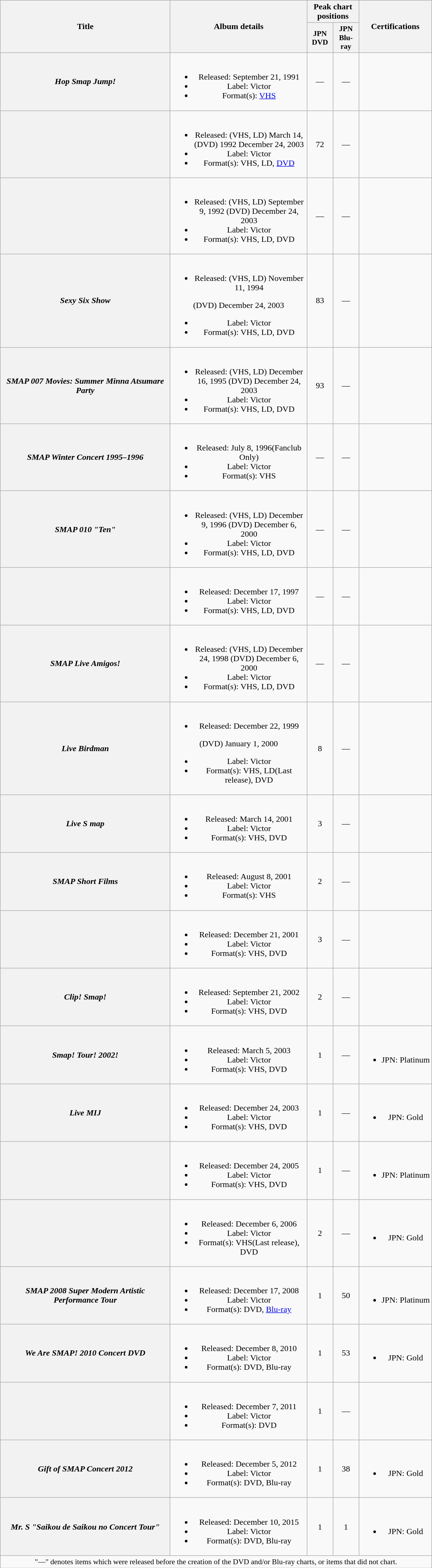<table class="wikitable plainrowheaders" style="text-align:center;">
<tr>
<th style="width:20em;" rowspan="2">Title</th>
<th style="width:16em;" rowspan="2">Album details</th>
<th colspan="2">Peak chart positions</th>
<th rowspan="2">Certifications</th>
</tr>
<tr>
<th style="width:3em;font-size:90%;">JPN DVD<br></th>
<th style="width:3em;font-size:90%;">JPN Blu-ray<br></th>
</tr>
<tr>
<th scope="row"><em>Hop Smap Jump!</em></th>
<td><br><ul><li>Released: September 21, 1991</li><li>Label: Victor</li><li>Format(s): <a href='#'>VHS</a></li></ul></td>
<td>—</td>
<td>—</td>
<td></td>
</tr>
<tr>
<th scope="row"></th>
<td><br><ul><li>Released: (VHS, LD) March 14, (DVD) 1992 December 24, 2003</li><li>Label: Victor</li><li>Format(s): VHS, LD, <a href='#'>DVD</a></li></ul></td>
<td>72</td>
<td>—</td>
<td></td>
</tr>
<tr>
<th scope="row"></th>
<td><br><ul><li>Released: (VHS, LD) September 9, 1992 (DVD) December 24, 2003</li><li>Label: Victor</li><li>Format(s): VHS, LD, DVD</li></ul></td>
<td>—</td>
<td>—</td>
<td></td>
</tr>
<tr>
<th scope="row"><em>Sexy Six Show</em></th>
<td><br><ul><li>Released: (VHS, LD) November 11, 1994</li></ul>(DVD) December 24, 2003<ul><li>Label: Victor</li><li>Format(s): VHS, LD, DVD</li></ul></td>
<td>83</td>
<td>—</td>
<td></td>
</tr>
<tr>
<th scope="row"><em>SMAP 007 Movies: Summer Minna Atsumare Party</em></th>
<td><br><ul><li>Released: (VHS, LD) December 16, 1995 (DVD) December 24, 2003</li><li>Label: Victor</li><li>Format(s): VHS, LD, DVD</li></ul></td>
<td>93</td>
<td>—</td>
<td></td>
</tr>
<tr>
<th scope="row"><em>SMAP Winter Concert 1995–1996</em></th>
<td><br><ul><li>Released: July 8, 1996(Fanclub Only)</li><li>Label: Victor</li><li>Format(s): VHS</li></ul></td>
<td>—</td>
<td>—</td>
<td></td>
</tr>
<tr>
<th scope="row"><em>SMAP 010 "Ten"</em></th>
<td><br><ul><li>Released: (VHS, LD) December 9, 1996 (DVD) December 6, 2000</li><li>Label: Victor</li><li>Format(s): VHS, LD, DVD</li></ul></td>
<td>—</td>
<td>—</td>
<td></td>
</tr>
<tr>
<th scope="row"></th>
<td><br><ul><li>Released: December 17, 1997</li><li>Label: Victor</li><li>Format(s): VHS, LD, DVD</li></ul></td>
<td>—</td>
<td>—</td>
<td></td>
</tr>
<tr>
<th scope="row"><em>SMAP Live Amigos!</em></th>
<td><br><ul><li>Released: (VHS, LD) December 24, 1998 (DVD) December 6, 2000</li><li>Label: Victor</li><li>Format(s): VHS, LD,  DVD</li></ul></td>
<td>—</td>
<td>—</td>
<td></td>
</tr>
<tr>
<th scope="row"><em>Live Birdman</em></th>
<td><br><ul><li>Released: December 22, 1999</li></ul>(DVD) January 1, 2000<ul><li>Label: Victor</li><li>Format(s): VHS, LD(Last release), DVD</li></ul></td>
<td>8</td>
<td>—</td>
<td></td>
</tr>
<tr>
<th scope="row"><em>Live S map</em></th>
<td><br><ul><li>Released: March 14, 2001</li><li>Label: Victor</li><li>Format(s): VHS, DVD</li></ul></td>
<td>3</td>
<td>—</td>
<td></td>
</tr>
<tr>
<th scope="row"><em>SMAP Short Films</em></th>
<td><br><ul><li>Released: August 8, 2001</li><li>Label: Victor</li><li>Format(s): VHS</li></ul></td>
<td>2</td>
<td>—</td>
<td></td>
</tr>
<tr>
<th scope="row"></th>
<td><br><ul><li>Released: December 21, 2001</li><li>Label: Victor</li><li>Format(s): VHS, DVD</li></ul></td>
<td>3</td>
<td>—</td>
<td></td>
</tr>
<tr>
<th scope="row"><em>Clip! Smap!</em></th>
<td><br><ul><li>Released: September 21, 2002</li><li>Label: Victor</li><li>Format(s): VHS, DVD</li></ul></td>
<td>2</td>
<td>—</td>
<td></td>
</tr>
<tr>
<th scope="row"><em>Smap! Tour! 2002!</em></th>
<td><br><ul><li>Released: March 5, 2003</li><li>Label: Victor</li><li>Format(s): VHS, DVD</li></ul></td>
<td>1</td>
<td>—</td>
<td><br><ul><li>JPN: Platinum</li></ul></td>
</tr>
<tr>
<th scope="row"><em>Live MIJ</em></th>
<td><br><ul><li>Released: December 24, 2003</li><li>Label: Victor</li><li>Format(s): VHS, DVD</li></ul></td>
<td>1</td>
<td>—</td>
<td><br><ul><li>JPN: Gold</li></ul></td>
</tr>
<tr>
<th scope="row"></th>
<td><br><ul><li>Released: December 24, 2005</li><li>Label: Victor</li><li>Format(s): VHS, DVD</li></ul></td>
<td>1</td>
<td>—</td>
<td><br><ul><li>JPN: Platinum</li></ul></td>
</tr>
<tr>
<th scope="row"></th>
<td><br><ul><li>Released: December 6, 2006</li><li>Label: Victor</li><li>Format(s): VHS(Last release), DVD</li></ul></td>
<td>2</td>
<td>—</td>
<td><br><ul><li>JPN: Gold</li></ul></td>
</tr>
<tr>
<th scope="row"><em>SMAP 2008 Super Modern Artistic Performance Tour</em></th>
<td><br><ul><li>Released: December 17, 2008</li><li>Label: Victor</li><li>Format(s): DVD, <a href='#'>Blu-ray</a></li></ul></td>
<td>1</td>
<td>50</td>
<td><br><ul><li>JPN: Platinum</li></ul></td>
</tr>
<tr>
<th scope="row"><em>We Are SMAP! 2010 Concert DVD</em></th>
<td><br><ul><li>Released: December 8, 2010</li><li>Label: Victor</li><li>Format(s): DVD, Blu-ray</li></ul></td>
<td>1</td>
<td>53</td>
<td><br><ul><li>JPN: Gold</li></ul></td>
</tr>
<tr>
<th scope="row"><em></em></th>
<td><br><ul><li>Released: December 7, 2011</li><li>Label: Victor</li><li>Format(s): DVD</li></ul></td>
<td>1</td>
<td>—</td>
<td></td>
</tr>
<tr>
<th scope="row"><em>Gift of SMAP Concert 2012</em></th>
<td><br><ul><li>Released: December 5, 2012</li><li>Label: Victor</li><li>Format(s): DVD, Blu-ray</li></ul></td>
<td>1</td>
<td>38</td>
<td><br><ul><li>JPN: Gold</li></ul></td>
</tr>
<tr>
<th scope="row"><em>Mr. S "Saikou de Saikou no Concert Tour"</em></th>
<td><br><ul><li>Released: December 10, 2015</li><li>Label: Victor</li><li>Format(s): DVD, Blu-ray</li></ul></td>
<td>1</td>
<td>1</td>
<td><br><ul><li>JPN: Gold</li></ul></td>
</tr>
<tr>
<td colspan="6" align="center" style="font-size:90%;">"—" denotes items which were released before the creation of the DVD and/or Blu-ray charts, or items that did not chart.</td>
</tr>
</table>
